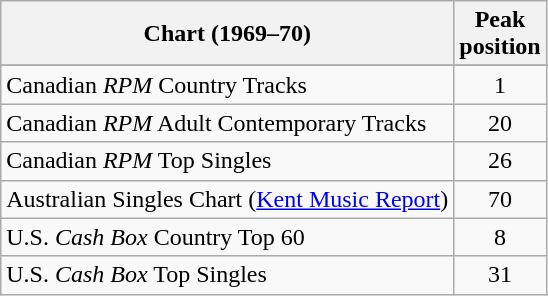<table class="wikitable sortable plainrowheaders" style="text-align:left;">
<tr>
<th align="left">Chart (1969–70)</th>
<th style="text-align:center;">Peak<br>position</th>
</tr>
<tr>
</tr>
<tr>
</tr>
<tr>
</tr>
<tr>
<td align="left">Canadian <em>RPM</em> Country Tracks</td>
<td style="text-align:center;">1</td>
</tr>
<tr>
<td align="left">Canadian <em>RPM</em> Adult Contemporary Tracks</td>
<td style="text-align:center;">20</td>
</tr>
<tr>
<td align="left">Canadian <em>RPM</em> Top Singles</td>
<td style="text-align:center;">26</td>
</tr>
<tr>
<td align="left">Australian Singles Chart (<a href='#'>Kent Music Report</a>)</td>
<td style="text-align:center;">70</td>
</tr>
<tr>
<td align="left">U.S. <em>Cash Box</em> Country Top 60 </td>
<td align="center">8</td>
</tr>
<tr>
<td align="left">U.S. <em>Cash Box</em> Top Singles </td>
<td align="center">31</td>
</tr>
</table>
